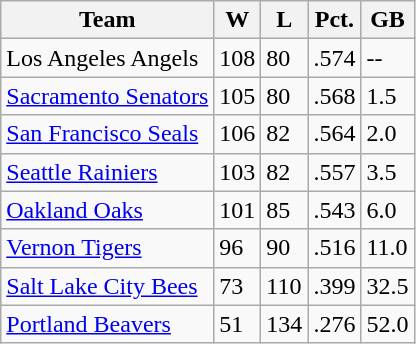<table class="wikitable">
<tr>
<th>Team</th>
<th>W</th>
<th>L</th>
<th>Pct.</th>
<th>GB</th>
</tr>
<tr>
<td>Los Angeles Angels</td>
<td>108</td>
<td>80</td>
<td>.574</td>
<td>--</td>
</tr>
<tr>
<td><a href='#'>Sacramento Senators</a></td>
<td>105</td>
<td>80</td>
<td>.568</td>
<td>1.5</td>
</tr>
<tr>
<td><a href='#'>San Francisco Seals</a></td>
<td>106</td>
<td>82</td>
<td>.564</td>
<td>2.0</td>
</tr>
<tr>
<td><a href='#'>Seattle Rainiers</a></td>
<td>103</td>
<td>82</td>
<td>.557</td>
<td>3.5</td>
</tr>
<tr>
<td><a href='#'>Oakland Oaks</a></td>
<td>101</td>
<td>85</td>
<td>.543</td>
<td>6.0</td>
</tr>
<tr>
<td><a href='#'>Vernon Tigers</a></td>
<td>96</td>
<td>90</td>
<td>.516</td>
<td>11.0</td>
</tr>
<tr>
<td><a href='#'>Salt Lake City Bees</a></td>
<td>73</td>
<td>110</td>
<td>.399</td>
<td>32.5</td>
</tr>
<tr>
<td><a href='#'>Portland Beavers</a></td>
<td>51</td>
<td>134</td>
<td>.276</td>
<td>52.0</td>
</tr>
</table>
